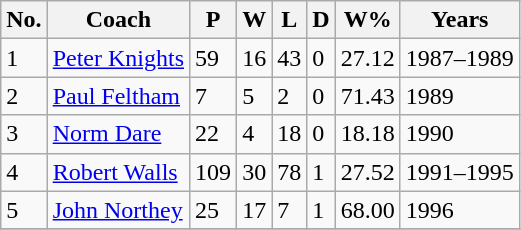<table class="wikitable sortable">
<tr>
<th>No.</th>
<th>Coach</th>
<th>P</th>
<th>W</th>
<th>L</th>
<th>D</th>
<th>W%</th>
<th>Years</th>
</tr>
<tr>
<td>1</td>
<td><a href='#'>Peter Knights</a></td>
<td>59</td>
<td>16</td>
<td>43</td>
<td>0</td>
<td>27.12</td>
<td>1987–1989</td>
</tr>
<tr>
<td>2</td>
<td><a href='#'>Paul Feltham</a></td>
<td>7</td>
<td>5</td>
<td>2</td>
<td>0</td>
<td>71.43</td>
<td>1989</td>
</tr>
<tr>
<td>3</td>
<td><a href='#'>Norm Dare</a></td>
<td>22</td>
<td>4</td>
<td>18</td>
<td>0</td>
<td>18.18</td>
<td>1990</td>
</tr>
<tr>
<td>4</td>
<td><a href='#'>Robert Walls</a></td>
<td>109</td>
<td>30</td>
<td>78</td>
<td>1</td>
<td>27.52</td>
<td>1991–1995</td>
</tr>
<tr>
<td>5</td>
<td><a href='#'>John Northey</a></td>
<td>25</td>
<td>17</td>
<td>7</td>
<td>1</td>
<td>68.00</td>
<td>1996</td>
</tr>
<tr>
</tr>
</table>
